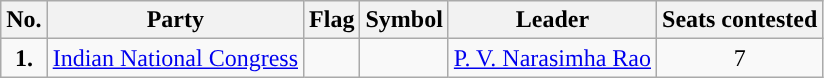<table class="wikitable">
<tr>
<th>No.</th>
<th>Party</th>
<th><strong>Flag</strong></th>
<th>Symbol</th>
<th>Leader</th>
<th>Seats contested</th>
</tr>
<tr>
<td ! style="text-align:center; background:"><strong>1.</strong></td>
<td style="text-align:center"><a href='#'>Indian National Congress</a></td>
<td></td>
<td></td>
<td style="text-align:center"><a href='#'>P. V. Narasimha Rao</a></td>
<td style="text-align:center">7</td>
</tr>
</table>
